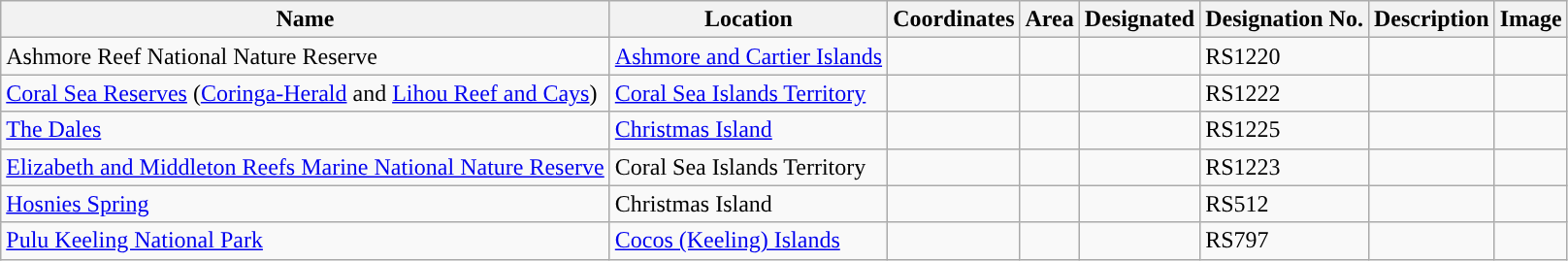<table class="wikitable sortable">
<tr>
<th style="background-color:">Name</th>
<th style="background-color:">Location</th>
<th style="background-color:">Coordinates</th>
<th style="background-color:">Area</th>
<th style="background-color:">Designated</th>
<th style="background-color:">Designation No.</th>
<th style="background-color:">Description</th>
<th style="background-color:">Image</th>
</tr>
<tr>
<td>Ashmore Reef National Nature Reserve</td>
<td><a href='#'>Ashmore and Cartier Islands</a></td>
<td></td>
<td></td>
<td></td>
<td>RS1220</td>
<td></td>
<td></td>
</tr>
<tr>
<td><a href='#'>Coral Sea Reserves</a> (<a href='#'>Coringa-Herald</a> and <a href='#'>Lihou Reef and Cays</a>)</td>
<td><a href='#'>Coral Sea Islands Territory</a></td>
<td></td>
<td></td>
<td></td>
<td>RS1222</td>
<td></td>
<td></td>
</tr>
<tr>
<td><a href='#'>The Dales</a></td>
<td><a href='#'>Christmas Island</a></td>
<td></td>
<td></td>
<td></td>
<td>RS1225</td>
<td></td>
<td></td>
</tr>
<tr>
<td><a href='#'>Elizabeth and Middleton Reefs Marine National Nature Reserve</a></td>
<td>Coral Sea Islands Territory</td>
<td></td>
<td></td>
<td></td>
<td>RS1223</td>
<td></td>
<td></td>
</tr>
<tr>
<td><a href='#'>Hosnies Spring</a></td>
<td>Christmas Island</td>
<td></td>
<td></td>
<td></td>
<td>RS512</td>
<td></td>
<td></td>
</tr>
<tr>
<td><a href='#'>Pulu Keeling National Park</a></td>
<td><a href='#'>Cocos (Keeling) Islands</a></td>
<td></td>
<td></td>
<td></td>
<td>RS797</td>
<td></td>
<td></td>
</tr>
</table>
